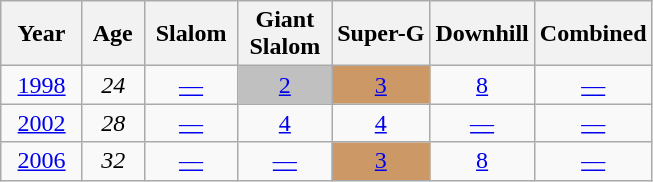<table class=wikitable style="text-align:center">
<tr>
<th>  Year  </th>
<th> Age </th>
<th> Slalom </th>
<th> Giant <br> Slalom </th>
<th>Super-G</th>
<th>Downhill</th>
<th>Combined</th>
</tr>
<tr>
<td><a href='#'>1998</a></td>
<td><em>24</em></td>
<td><a href='#'>—</a></td>
<td style="background:silver;"><a href='#'>2</a></td>
<td style="background:#c96;"><a href='#'>3</a></td>
<td><a href='#'>8</a></td>
<td><a href='#'>—</a></td>
</tr>
<tr>
<td><a href='#'>2002</a></td>
<td><em>28</em></td>
<td><a href='#'>—</a></td>
<td><a href='#'>4</a></td>
<td><a href='#'>4</a></td>
<td><a href='#'>—</a></td>
<td><a href='#'>—</a></td>
</tr>
<tr>
<td><a href='#'>2006</a></td>
<td><em>32</em></td>
<td><a href='#'>—</a></td>
<td><a href='#'>—</a></td>
<td style="background:#c96;"><a href='#'>3</a></td>
<td><a href='#'>8</a></td>
<td><a href='#'>—</a></td>
</tr>
</table>
